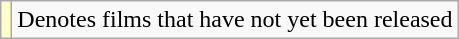<table class="wikitable">
<tr>
<td style="background:#ffc;"></td>
<td>Denotes films that have not yet been released</td>
</tr>
</table>
